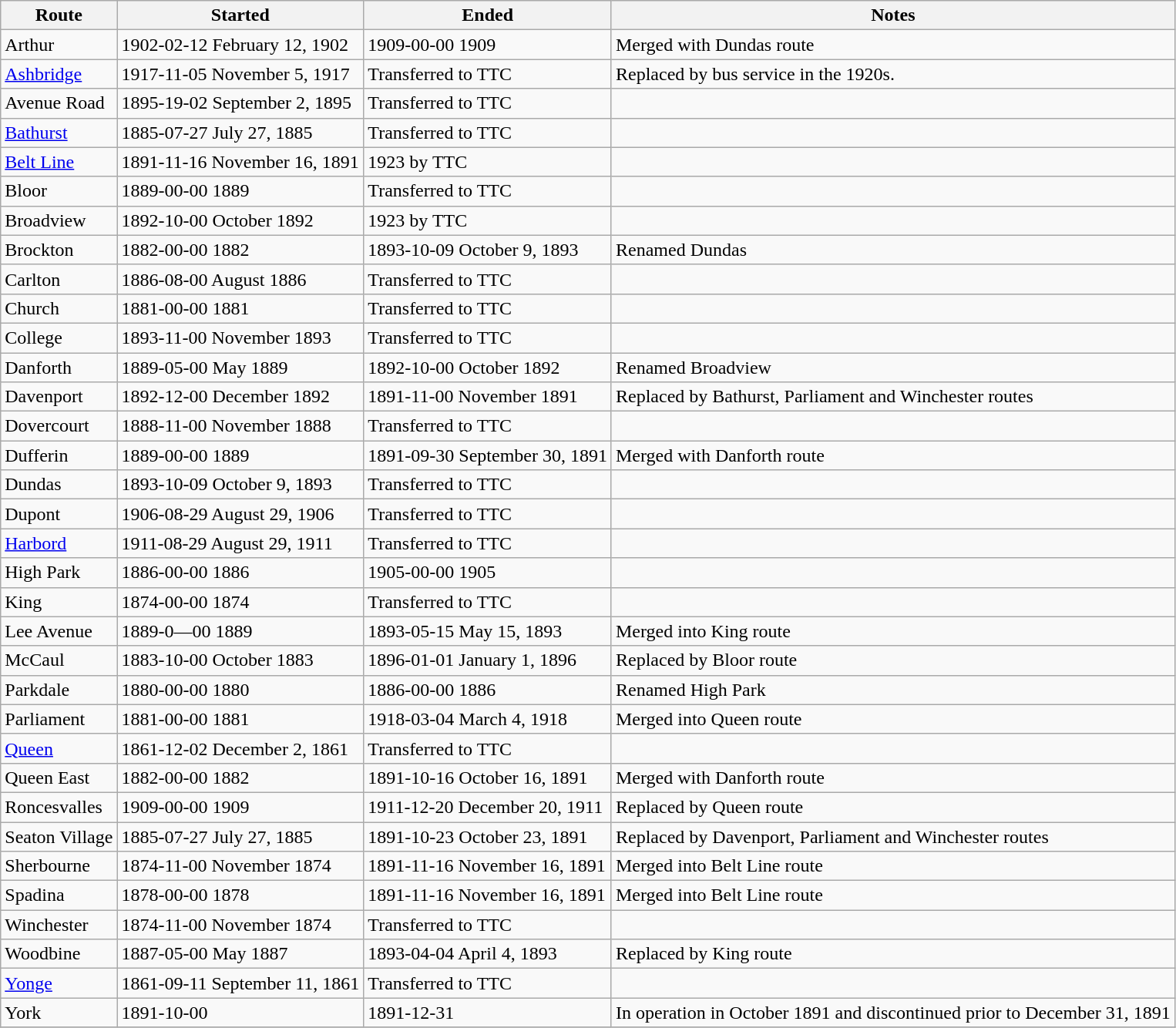<table class="wikitable sortable">
<tr>
<th>Route</th>
<th>Started</th>
<th>Ended</th>
<th class="unsortable">Notes</th>
</tr>
<tr>
<td>Arthur</td>
<td><span>1902-02-12</span> February 12, 1902</td>
<td><span>1909-00-00</span> 1909</td>
<td>Merged with Dundas route</td>
</tr>
<tr>
<td><a href='#'>Ashbridge</a></td>
<td><span>1917-11-05</span> November 5, 1917</td>
<td>Transferred to TTC</td>
<td>Replaced by bus service in the 1920s.</td>
</tr>
<tr>
<td>Avenue Road</td>
<td><span>1895-19-02</span> September 2, 1895</td>
<td>Transferred to TTC</td>
<td></td>
</tr>
<tr>
<td><a href='#'>Bathurst</a></td>
<td><span>1885-07-27</span> July 27, 1885</td>
<td>Transferred to TTC</td>
<td></td>
</tr>
<tr>
<td><a href='#'>Belt Line</a></td>
<td><span>1891-11-16</span> November 16, 1891</td>
<td>1923 by TTC</td>
<td></td>
</tr>
<tr>
<td>Bloor</td>
<td><span>1889-00-00</span> 1889</td>
<td>Transferred to TTC</td>
<td></td>
</tr>
<tr>
<td>Broadview</td>
<td><span>1892-10-00</span> October 1892</td>
<td>1923 by TTC</td>
<td></td>
</tr>
<tr>
<td>Brockton</td>
<td><span>1882-00-00</span> 1882</td>
<td><span>1893-10-09</span> October 9, 1893</td>
<td>Renamed Dundas</td>
</tr>
<tr>
<td>Carlton</td>
<td><span>1886-08-00</span> August 1886</td>
<td>Transferred to TTC</td>
<td></td>
</tr>
<tr>
<td>Church</td>
<td><span>1881-00-00</span> 1881</td>
<td>Transferred to TTC</td>
<td></td>
</tr>
<tr>
<td>College</td>
<td><span>1893-11-00</span> November 1893</td>
<td>Transferred to TTC</td>
<td></td>
</tr>
<tr>
<td>Danforth</td>
<td><span>1889-05-00</span> May 1889</td>
<td><span>1892-10-00</span> October 1892</td>
<td>Renamed Broadview</td>
</tr>
<tr>
<td>Davenport</td>
<td><span>1892-12-00</span> December 1892</td>
<td><span>1891-11-00</span> November 1891</td>
<td>Replaced by Bathurst, Parliament and Winchester routes</td>
</tr>
<tr>
<td>Dovercourt</td>
<td><span>1888-11-00</span> November 1888</td>
<td>Transferred to TTC</td>
<td></td>
</tr>
<tr>
<td>Dufferin</td>
<td><span>1889-00-00</span> 1889</td>
<td><span>1891-09-30</span> September 30, 1891</td>
<td>Merged with Danforth route</td>
</tr>
<tr>
<td>Dundas</td>
<td><span>1893-10-09</span> October 9, 1893</td>
<td>Transferred to TTC</td>
<td></td>
</tr>
<tr>
<td>Dupont</td>
<td><span>1906-08-29</span> August 29, 1906</td>
<td>Transferred to TTC</td>
<td></td>
</tr>
<tr>
<td><a href='#'>Harbord</a></td>
<td><span>1911-08-29</span> August 29, 1911</td>
<td>Transferred to TTC</td>
<td></td>
</tr>
<tr>
<td>High Park</td>
<td><span>1886-00-00</span> 1886</td>
<td><span>1905-00-00</span> 1905</td>
<td></td>
</tr>
<tr>
<td>King</td>
<td><span>1874-00-00</span> 1874</td>
<td>Transferred to TTC</td>
<td></td>
</tr>
<tr>
<td>Lee Avenue</td>
<td><span>1889-0—00</span> 1889</td>
<td><span>1893-05-15</span> May 15, 1893</td>
<td>Merged into King route</td>
</tr>
<tr>
<td>McCaul</td>
<td><span>1883-10-00</span> October 1883</td>
<td><span>1896-01-01</span> January 1, 1896</td>
<td>Replaced by Bloor route</td>
</tr>
<tr>
<td>Parkdale</td>
<td><span>1880-00-00</span> 1880</td>
<td><span>1886-00-00</span> 1886</td>
<td>Renamed High Park</td>
</tr>
<tr>
<td>Parliament</td>
<td><span>1881-00-00</span> 1881</td>
<td><span>1918-03-04</span> March 4, 1918</td>
<td>Merged into Queen route</td>
</tr>
<tr>
<td><a href='#'>Queen</a></td>
<td><span>1861-12-02</span> December 2, 1861</td>
<td>Transferred to TTC</td>
<td></td>
</tr>
<tr>
<td>Queen East</td>
<td><span>1882-00-00</span> 1882</td>
<td><span>1891-10-16</span> October 16, 1891</td>
<td>Merged with Danforth route</td>
</tr>
<tr>
<td>Roncesvalles</td>
<td><span>1909-00-00</span> 1909</td>
<td><span>1911-12-20</span> December 20, 1911</td>
<td>Replaced by Queen route</td>
</tr>
<tr>
<td>Seaton Village</td>
<td><span>1885-07-27</span> July 27, 1885</td>
<td><span>1891-10-23</span> October 23, 1891</td>
<td>Replaced by Davenport, Parliament and Winchester routes</td>
</tr>
<tr>
<td>Sherbourne</td>
<td><span>1874-11-00</span> November 1874</td>
<td><span>1891-11-16</span> November 16, 1891</td>
<td>Merged into Belt Line route</td>
</tr>
<tr>
<td>Spadina</td>
<td><span>1878-00-00</span> 1878</td>
<td><span>1891-11-16</span> November 16, 1891</td>
<td>Merged into Belt Line route</td>
</tr>
<tr>
<td>Winchester</td>
<td><span>1874-11-00</span> November 1874</td>
<td>Transferred to TTC</td>
<td></td>
</tr>
<tr>
<td>Woodbine</td>
<td><span>1887-05-00</span> May 1887</td>
<td><span>1893-04-04</span> April 4, 1893</td>
<td>Replaced by King route</td>
</tr>
<tr>
<td><a href='#'>Yonge</a></td>
<td><span>1861-09-11</span> September 11, 1861</td>
<td>Transferred to TTC</td>
<td></td>
</tr>
<tr>
<td>York</td>
<td><span>1891-10-00</span></td>
<td><span>1891-12-31</span></td>
<td>In operation in October 1891 and discontinued prior to December 31, 1891</td>
</tr>
<tr>
</tr>
</table>
